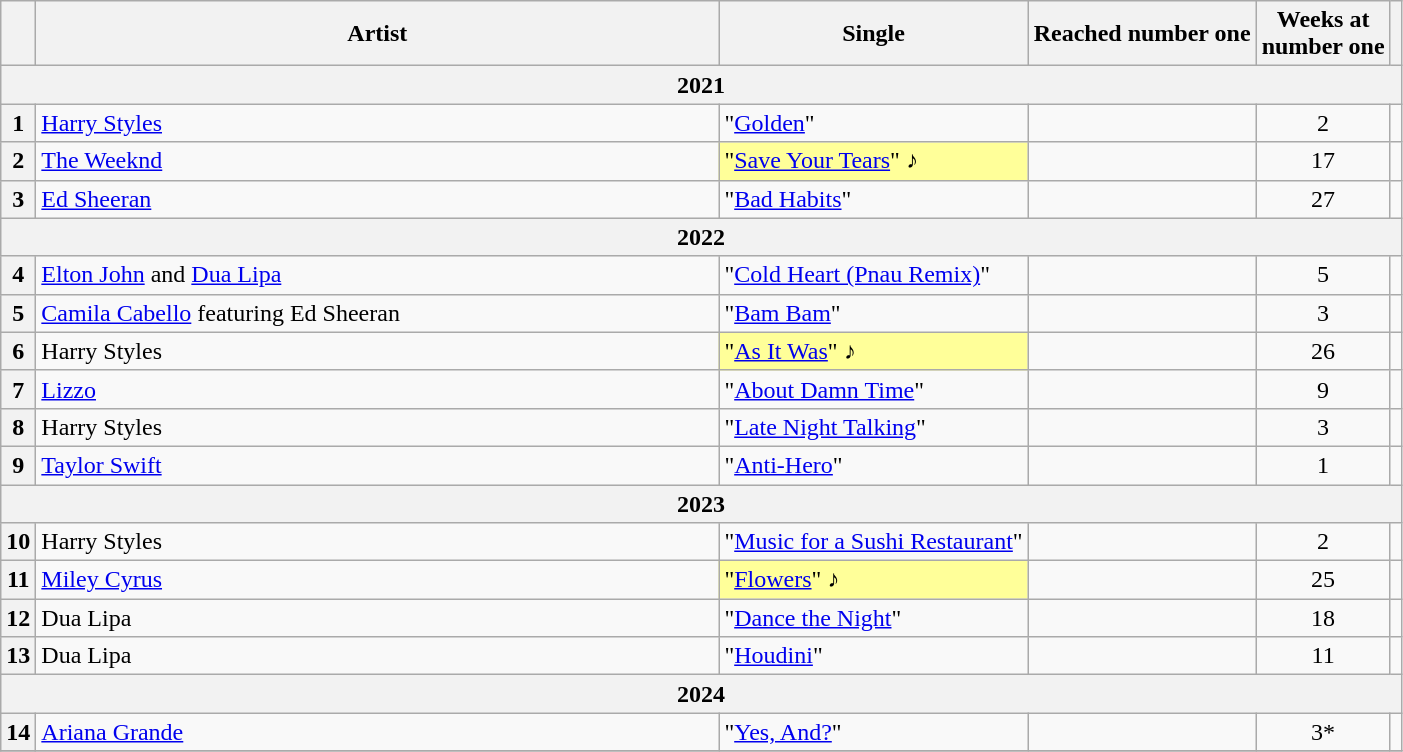<table class="wikitable plainrowheaders sortable">
<tr>
<th scope="col"></th>
<th scope="col" style="width:28em;">Artist</th>
<th scope="col">Single</th>
<th scope="col">Reached number one</th>
<th scope="col">Weeks at<br>number one</th>
<th scope="col"></th>
</tr>
<tr>
<th colspan="7">2021</th>
</tr>
<tr>
<th scope="row" style="text-align:center;">1</th>
<td><a href='#'>Harry Styles</a></td>
<td>"<a href='#'>Golden</a>"</td>
<td></td>
<td align="center">2</td>
<td align="center"></td>
</tr>
<tr>
<th scope="row" style="text-align:center;">2</th>
<td><a href='#'>The Weeknd</a></td>
<td bgcolor="#FFFF99">"<a href='#'>Save Your Tears</a>" ♪</td>
<td></td>
<td align="center">17</td>
<td align="center"></td>
</tr>
<tr>
<th scope="row" style="text-align:center;">3</th>
<td><a href='#'>Ed Sheeran</a></td>
<td>"<a href='#'>Bad Habits</a>"</td>
<td></td>
<td align="center">27</td>
<td align="center"></td>
</tr>
<tr>
<th colspan="7">2022</th>
</tr>
<tr>
<th scope="row" style="text-align:center;">4</th>
<td><a href='#'>Elton John</a> and <a href='#'>Dua Lipa</a></td>
<td>"<a href='#'>Cold Heart (Pnau Remix)</a>"</td>
<td></td>
<td align="center">5</td>
<td align="center"></td>
</tr>
<tr>
<th scope="row" style="text-align:center;">5</th>
<td><a href='#'>Camila Cabello</a> featuring Ed Sheeran</td>
<td>"<a href='#'>Bam Bam</a>"</td>
<td></td>
<td align="center">3</td>
<td align="center"></td>
</tr>
<tr>
<th scope="row" style="text-align:center;">6</th>
<td>Harry Styles</td>
<td bgcolor="#FFFF99">"<a href='#'>As It Was</a>" ♪</td>
<td></td>
<td align="center">26</td>
<td align="center"></td>
</tr>
<tr>
<th scope="row" style="text-align:center;">7</th>
<td><a href='#'>Lizzo</a></td>
<td>"<a href='#'>About Damn Time</a>"</td>
<td></td>
<td align="center">9</td>
<td align="center"></td>
</tr>
<tr>
<th scope="row" style="text-align:center;">8</th>
<td>Harry Styles</td>
<td>"<a href='#'>Late Night Talking</a>"</td>
<td></td>
<td align="center">3</td>
<td align="center"></td>
</tr>
<tr>
<th scope="row" style="text-align:center;">9</th>
<td><a href='#'>Taylor Swift</a></td>
<td>"<a href='#'>Anti-Hero</a>"</td>
<td></td>
<td align="center">1</td>
<td align="center"></td>
</tr>
<tr>
<th colspan="7">2023</th>
</tr>
<tr>
<th scope="row" style="text-align:center;">10</th>
<td>Harry Styles</td>
<td>"<a href='#'>Music for a Sushi Restaurant</a>"</td>
<td></td>
<td align="center">2</td>
<td align="center"></td>
</tr>
<tr>
<th scope="row" style="text-align:center;">11</th>
<td><a href='#'>Miley Cyrus</a></td>
<td bgcolor="#FFFF99">"<a href='#'>Flowers</a>" ♪</td>
<td></td>
<td align="center">25</td>
<td align="center"></td>
</tr>
<tr>
<th scope="row" style="text-align:center;">12</th>
<td>Dua Lipa</td>
<td>"<a href='#'>Dance the Night</a>"</td>
<td></td>
<td align="center">18</td>
<td align="center"></td>
</tr>
<tr>
<th scope="row" style="text-align:center;">13</th>
<td>Dua Lipa</td>
<td>"<a href='#'>Houdini</a>"</td>
<td></td>
<td align="center">11</td>
<td align="center"></td>
</tr>
<tr>
<th colspan="7">2024</th>
</tr>
<tr>
<th scope="row" style="text-align:center;">14</th>
<td><a href='#'>Ariana Grande</a></td>
<td>"<a href='#'>Yes, And?</a>"</td>
<td></td>
<td align="center">3*</td>
<td align="center"></td>
</tr>
<tr>
</tr>
</table>
